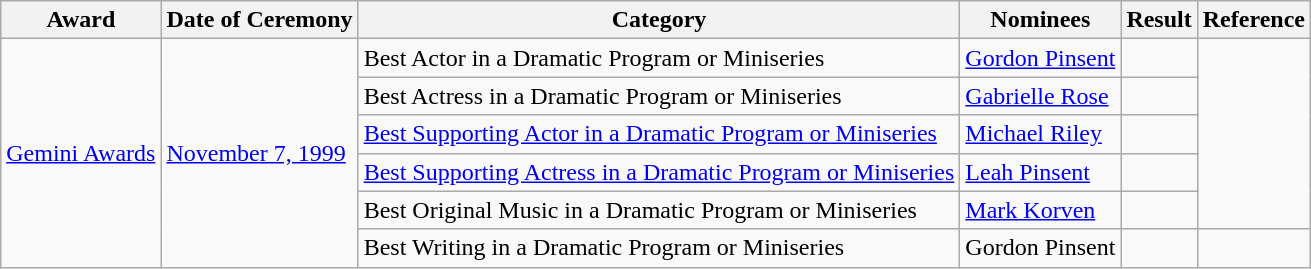<table class="wikitable">
<tr>
<th>Award</th>
<th>Date of Ceremony</th>
<th>Category</th>
<th>Nominees</th>
<th>Result</th>
<th>Reference</th>
</tr>
<tr>
<td rowspan="6"><a href='#'>Gemini Awards</a></td>
<td rowspan="6"><a href='#'>November 7, 1999</a></td>
<td>Best Actor in a Dramatic Program or Miniseries</td>
<td><a href='#'>Gordon Pinsent</a></td>
<td></td>
<td rowspan=5></td>
</tr>
<tr>
<td>Best Actress in a Dramatic Program or Miniseries</td>
<td><a href='#'>Gabrielle Rose</a></td>
<td></td>
</tr>
<tr>
<td><a href='#'>Best Supporting Actor in a Dramatic Program or Miniseries</a></td>
<td><a href='#'>Michael Riley</a></td>
<td></td>
</tr>
<tr>
<td><a href='#'>Best Supporting Actress in a Dramatic Program or Miniseries</a></td>
<td><a href='#'>Leah Pinsent</a></td>
<td></td>
</tr>
<tr>
<td>Best Original Music in a Dramatic Program or Miniseries</td>
<td><a href='#'>Mark Korven</a></td>
<td></td>
</tr>
<tr>
<td>Best Writing in a Dramatic Program or Miniseries</td>
<td>Gordon Pinsent</td>
<td></td>
<td></td>
</tr>
</table>
